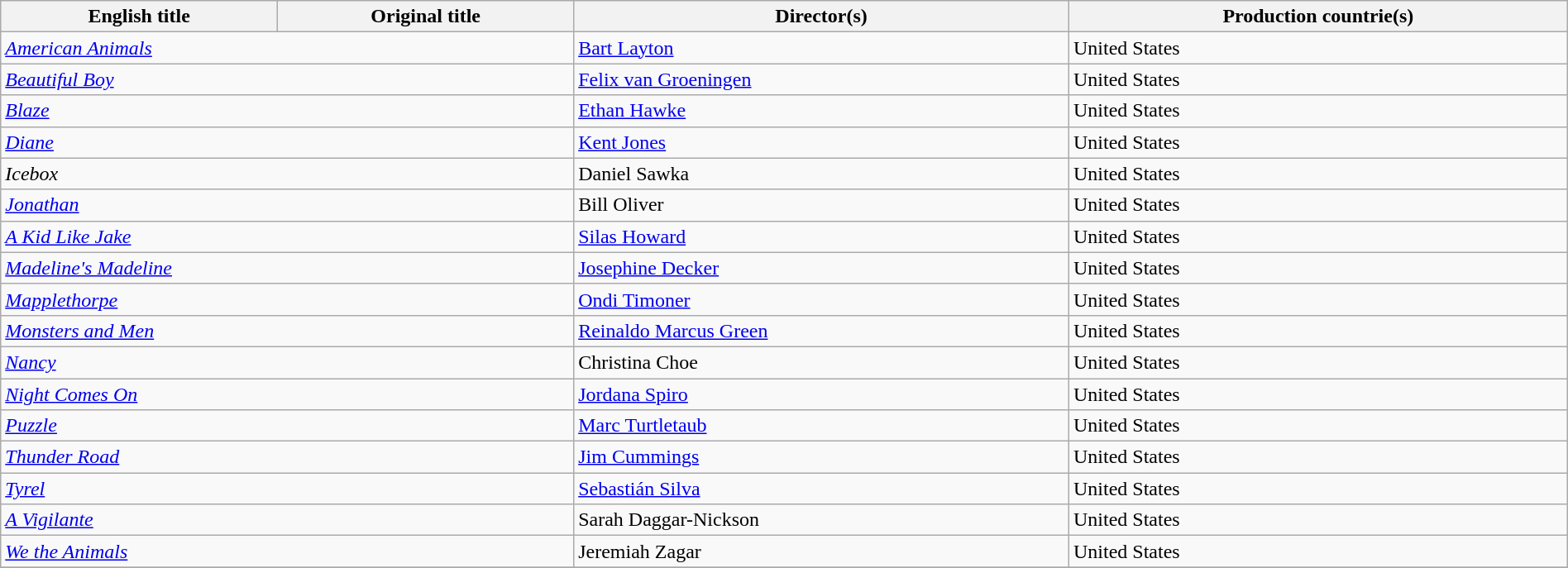<table class="sortable wikitable" style="width:100%; margin-bottom:4px" cellpadding="5">
<tr>
<th scope="col">English title</th>
<th scope="col">Original title</th>
<th scope="col">Director(s)</th>
<th scope="col">Production countrie(s)</th>
</tr>
<tr>
<td colspan="2"><em><a href='#'>American Animals</a></em></td>
<td><a href='#'>Bart Layton</a></td>
<td>United States</td>
</tr>
<tr>
<td colspan="2"><em><a href='#'>Beautiful Boy</a></em></td>
<td><a href='#'>Felix van Groeningen</a></td>
<td>United States</td>
</tr>
<tr>
<td colspan="2"><em><a href='#'>Blaze</a></em></td>
<td><a href='#'>Ethan Hawke</a></td>
<td>United States</td>
</tr>
<tr>
<td colspan="2"><em><a href='#'>Diane</a></em></td>
<td><a href='#'>Kent Jones</a></td>
<td>United States</td>
</tr>
<tr>
<td colspan="2"><em>Icebox</em></td>
<td>Daniel Sawka</td>
<td>United States</td>
</tr>
<tr>
<td colspan="2"><em><a href='#'>Jonathan</a></em></td>
<td>Bill Oliver</td>
<td>United States</td>
</tr>
<tr>
<td colspan="2"><em><a href='#'>A Kid Like Jake</a></em></td>
<td><a href='#'>Silas Howard</a></td>
<td>United States</td>
</tr>
<tr>
<td colspan="2"><em><a href='#'>Madeline's Madeline</a></em></td>
<td><a href='#'>Josephine Decker</a></td>
<td>United States</td>
</tr>
<tr>
<td colspan="2"><em><a href='#'>Mapplethorpe</a></em></td>
<td><a href='#'>Ondi Timoner</a></td>
<td>United States</td>
</tr>
<tr>
<td colspan="2"><em><a href='#'>Monsters and Men</a></em></td>
<td><a href='#'>Reinaldo Marcus Green</a></td>
<td>United States</td>
</tr>
<tr>
<td colspan="2"><em><a href='#'>Nancy</a></em></td>
<td>Christina Choe</td>
<td>United States</td>
</tr>
<tr>
<td colspan="2"><em><a href='#'>Night Comes On</a></em></td>
<td><a href='#'>Jordana Spiro</a></td>
<td>United States</td>
</tr>
<tr>
<td colspan="2"><em><a href='#'>Puzzle</a></em></td>
<td><a href='#'>Marc Turtletaub</a></td>
<td>United States</td>
</tr>
<tr>
<td colspan="2"><em><a href='#'>Thunder Road</a></em></td>
<td><a href='#'>Jim Cummings</a></td>
<td>United States</td>
</tr>
<tr>
<td colspan="2"><em><a href='#'>Tyrel</a></em></td>
<td><a href='#'>Sebastián Silva</a></td>
<td>United States</td>
</tr>
<tr>
<td colspan="2"><em><a href='#'>A Vigilante</a></em></td>
<td>Sarah Daggar-Nickson</td>
<td>United States</td>
</tr>
<tr>
<td colspan="2"><em><a href='#'>We the Animals</a></em></td>
<td>Jeremiah Zagar</td>
<td>United States</td>
</tr>
<tr>
</tr>
</table>
